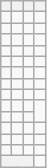<table class="wikitable sortable">
<tr>
<th></th>
<th></th>
<th></th>
<th></th>
</tr>
<tr>
<td></td>
<td></td>
<td></td>
<td></td>
</tr>
<tr>
<td></td>
<td></td>
<td></td>
<td></td>
</tr>
<tr>
<td></td>
<td></td>
<td></td>
<td></td>
</tr>
<tr>
<td></td>
<td></td>
<td></td>
<td></td>
</tr>
<tr>
<td></td>
<td></td>
<td></td>
<td></td>
</tr>
<tr>
<td></td>
<td></td>
<td></td>
<td></td>
</tr>
<tr>
<td></td>
<td></td>
<td></td>
<td></td>
</tr>
<tr>
<td></td>
<td></td>
<td></td>
<td></td>
</tr>
<tr>
<td></td>
<td></td>
<td></td>
<td rowspan="2"></td>
</tr>
<tr>
<td></td>
<td></td>
<td></td>
</tr>
<tr>
<td></td>
<td></td>
<td></td>
<td></td>
</tr>
<tr>
<td></td>
<td></td>
<td></td>
<td></td>
</tr>
<tr>
<td></td>
<td></td>
<td></td>
<td></td>
</tr>
<tr>
<th colspan="3"></th>
<td></td>
</tr>
</table>
